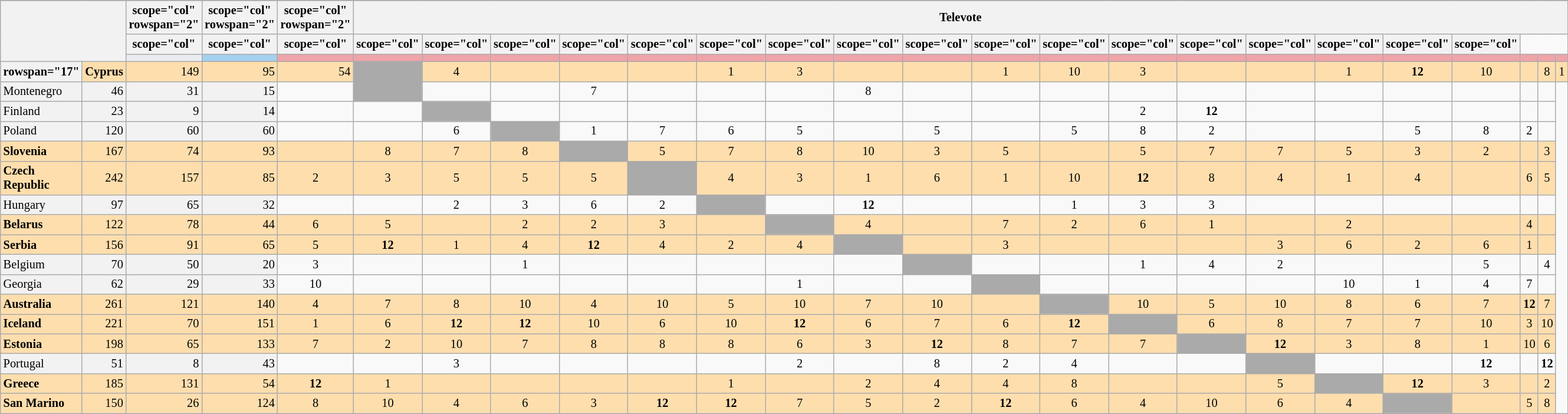<table class="wikitable plainrowheaders" style="text-align:center; font-size:85%;">
<tr>
</tr>
<tr>
<td colspan="2" rowspan="3" style="background: #F2F2F2;"></td>
<th>scope="col" rowspan="2" </th>
<th>scope="col" rowspan="2" </th>
<th>scope="col" rowspan="2" </th>
<th scope="col" colspan="20">Televote</th>
</tr>
<tr>
<th>scope="col" </th>
<th>scope="col" </th>
<th>scope="col" </th>
<th>scope="col" </th>
<th>scope="col" </th>
<th>scope="col" </th>
<th>scope="col" </th>
<th>scope="col" </th>
<th>scope="col" </th>
<th>scope="col" </th>
<th>scope="col" </th>
<th>scope="col" </th>
<th>scope="col" </th>
<th>scope="col" </th>
<th>scope="col" </th>
<th>scope="col" </th>
<th>scope="col" </th>
<th>scope="col" </th>
<th>scope="col" </th>
<th>scope="col" </th>
</tr>
<tr>
<td style="height:2px; background:#eaecf0; border-top:1px solid transparent;"></td>
<td style="background:#A4D1EF;"></td>
<td style="background:#EFA4A9;"></td>
<th style="background:#EFA4A9;"></th>
<th style="background:#EFA4A9;"></th>
<th style="background:#EFA4A9;"></th>
<th style="background:#EFA4A9;"></th>
<th style="background:#EFA4A9;"></th>
<th style="background:#EFA4A9;"></th>
<th style="background:#EFA4A9;"></th>
<th style="background:#EFA4A9;"></th>
<th style="background:#EFA4A9;"></th>
<th style="background:#EFA4A9;"></th>
<th style="background:#EFA4A9;"></th>
<th style="background:#EFA4A9;"></th>
<th style="background:#EFA4A9;"></th>
<th style="background:#EFA4A9;"></th>
<th style="background:#EFA4A9;"></th>
<th style="background:#EFA4A9;"></th>
<th style="background:#EFA4A9;"></th>
<th style="background:#EFA4A9;"></th>
<th style="background:#EFA4A9;"></th>
<th style="background:#EFA4A9;"></th>
</tr>
<tr style="background:#ffdead;">
<th>rowspan="17" </th>
<td scope="row" style="text-align:left; font-weight:bold; background:#ffdead;">Cyprus</td>
<td style="text-align:right;">149</td>
<td style="text-align:right;">95</td>
<td style="text-align:right;">54</td>
<td style="text-align:left; background:#aaa;"></td>
<td>4</td>
<td></td>
<td></td>
<td></td>
<td>1</td>
<td>3</td>
<td></td>
<td></td>
<td>1</td>
<td>10</td>
<td>3</td>
<td></td>
<td></td>
<td>1</td>
<td><strong>12</strong></td>
<td>10</td>
<td></td>
<td>8</td>
<td>1</td>
</tr>
<tr>
<td scope="row" style="text-align:left; background:#f2f2f2;">Montenegro</td>
<td style="text-align:right; background:#f2f2f2;">46</td>
<td style="text-align:right; background:#f2f2f2;">31</td>
<td style="text-align:right; background:#f2f2f2;">15</td>
<td></td>
<td style="text-align:left; background:#aaa;"></td>
<td></td>
<td></td>
<td>7</td>
<td></td>
<td></td>
<td></td>
<td>8</td>
<td></td>
<td></td>
<td></td>
<td></td>
<td></td>
<td></td>
<td></td>
<td></td>
<td></td>
<td></td>
<td></td>
</tr>
<tr>
<td scope="row" style="text-align:left; background:#f2f2f2;">Finland</td>
<td style="text-align:right; background:#f2f2f2;">23</td>
<td style="text-align:right; background:#f2f2f2;">9</td>
<td style="text-align:right; background:#f2f2f2;">14</td>
<td></td>
<td></td>
<td style="text-align:left; background:#aaa;"></td>
<td></td>
<td></td>
<td></td>
<td></td>
<td></td>
<td></td>
<td></td>
<td></td>
<td></td>
<td>2</td>
<td><strong>12</strong></td>
<td></td>
<td></td>
<td></td>
<td></td>
<td></td>
<td></td>
</tr>
<tr>
<td scope="row" style="text-align:left; background:#f2f2f2;">Poland</td>
<td style="text-align:right; background:#f2f2f2;">120</td>
<td style="text-align:right; background:#f2f2f2;">60</td>
<td style="text-align:right; background:#f2f2f2;">60</td>
<td></td>
<td></td>
<td>6</td>
<td style="text-align:left; background:#aaa;"></td>
<td>1</td>
<td>7</td>
<td>6</td>
<td>5</td>
<td></td>
<td>5</td>
<td></td>
<td>5</td>
<td>8</td>
<td>2</td>
<td></td>
<td></td>
<td>5</td>
<td>8</td>
<td>2</td>
<td></td>
</tr>
<tr style="background:#ffdead;">
<td scope="row" style="text-align:left; font-weight:bold; background:#ffdead;">Slovenia</td>
<td style="text-align:right;">167</td>
<td style="text-align:right;">74</td>
<td style="text-align:right;">93</td>
<td></td>
<td>8</td>
<td>7</td>
<td>8</td>
<td style="text-align:left; background:#aaa;"></td>
<td>5</td>
<td>7</td>
<td>8</td>
<td>10</td>
<td>3</td>
<td>5</td>
<td></td>
<td>5</td>
<td>7</td>
<td>7</td>
<td>5</td>
<td>3</td>
<td>2</td>
<td></td>
<td>3</td>
</tr>
<tr style="background:#ffdead;">
<td scope="row" style="text-align:left; font-weight:bold; background:#ffdead;">Czech Republic</td>
<td style="text-align:right;">242</td>
<td style="text-align:right;">157</td>
<td style="text-align:right;">85</td>
<td>2</td>
<td>3</td>
<td>5</td>
<td>5</td>
<td>5</td>
<td style="text-align:left; background:#aaa;"></td>
<td>4</td>
<td>3</td>
<td>1</td>
<td>6</td>
<td>1</td>
<td>10</td>
<td><strong>12</strong></td>
<td>8</td>
<td>4</td>
<td>1</td>
<td>4</td>
<td></td>
<td>6</td>
<td>5</td>
</tr>
<tr>
<td scope="row" style="text-align:left; background:#f2f2f2;">Hungary</td>
<td style="text-align:right; background:#f2f2f2;">97</td>
<td style="text-align:right; background:#f2f2f2;">65</td>
<td style="text-align:right; background:#f2f2f2;">32</td>
<td></td>
<td></td>
<td>2</td>
<td>3</td>
<td>6</td>
<td>2</td>
<td style="text-align:left; background:#aaa;"></td>
<td></td>
<td><strong>12</strong></td>
<td></td>
<td></td>
<td>1</td>
<td>3</td>
<td>3</td>
<td></td>
<td></td>
<td></td>
<td></td>
<td></td>
<td></td>
</tr>
<tr style="background:#ffdead;">
<td scope="row" style="text-align:left; font-weight:bold; background:#ffdead;">Belarus</td>
<td style="text-align:right;">122</td>
<td style="text-align:right;">78</td>
<td style="text-align:right;">44</td>
<td>6</td>
<td>5</td>
<td></td>
<td>2</td>
<td>2</td>
<td>3</td>
<td></td>
<td style="text-align:left; background:#aaa;"></td>
<td>4</td>
<td></td>
<td>7</td>
<td>2</td>
<td>6</td>
<td>1</td>
<td></td>
<td>2</td>
<td></td>
<td></td>
<td>4</td>
<td></td>
</tr>
<tr style="background:#ffdead;">
<td scope="row" style="text-align:left; font-weight:bold; background:#ffdead;">Serbia</td>
<td style="text-align:right;">156</td>
<td style="text-align:right;">91</td>
<td style="text-align:right;">65</td>
<td>5</td>
<td><strong>12</strong></td>
<td>1</td>
<td>4</td>
<td><strong>12</strong></td>
<td>4</td>
<td>2</td>
<td>4</td>
<td style="text-align:left; background:#aaa;"></td>
<td></td>
<td>3</td>
<td></td>
<td></td>
<td></td>
<td>3</td>
<td>6</td>
<td>2</td>
<td>6</td>
<td>1</td>
<td></td>
</tr>
<tr>
<td scope="row" style="text-align:left; background:#f2f2f2;">Belgium</td>
<td style="text-align:right; background:#f2f2f2;">70</td>
<td style="text-align:right; background:#f2f2f2;">50</td>
<td style="text-align:right; background:#f2f2f2;">20</td>
<td>3</td>
<td></td>
<td></td>
<td>1</td>
<td></td>
<td></td>
<td></td>
<td></td>
<td></td>
<td style="text-align:left; background:#aaa;"></td>
<td></td>
<td></td>
<td>1</td>
<td>4</td>
<td>2</td>
<td></td>
<td></td>
<td>5</td>
<td></td>
<td>4</td>
</tr>
<tr>
<td scope="row" style="text-align:left; background:#f2f2f2;">Georgia</td>
<td style="text-align:right; background:#f2f2f2;">62</td>
<td style="text-align:right; background:#f2f2f2;">29</td>
<td style="text-align:right; background:#f2f2f2;">33</td>
<td>10</td>
<td></td>
<td></td>
<td></td>
<td></td>
<td></td>
<td></td>
<td>1</td>
<td></td>
<td></td>
<td style="text-align:left; background:#aaa;"></td>
<td></td>
<td></td>
<td></td>
<td></td>
<td>10</td>
<td>1</td>
<td>4</td>
<td>7</td>
<td></td>
</tr>
<tr style="background:#ffdead;">
<td scope="row" style="text-align:left; font-weight:bold; background:#ffdead;">Australia</td>
<td style="text-align:right;">261</td>
<td style="text-align:right;">121</td>
<td style="text-align:right;">140</td>
<td>4</td>
<td>7</td>
<td>8</td>
<td>10</td>
<td>4</td>
<td>10</td>
<td>5</td>
<td>10</td>
<td>7</td>
<td>10</td>
<td></td>
<td style="text-align:left; background:#aaa;"></td>
<td>10</td>
<td>5</td>
<td>10</td>
<td>8</td>
<td>6</td>
<td>7</td>
<td><strong>12</strong></td>
<td>7</td>
</tr>
<tr style="background:#ffdead;">
<td scope="row" style="text-align:left; font-weight:bold; background:#ffdead;">Iceland</td>
<td style="text-align:right;">221</td>
<td style="text-align:right;">70</td>
<td style="text-align:right;">151</td>
<td>1</td>
<td>6</td>
<td><strong>12</strong></td>
<td><strong>12</strong></td>
<td>10</td>
<td>6</td>
<td>10</td>
<td><strong>12</strong></td>
<td>6</td>
<td>7</td>
<td>6</td>
<td><strong>12</strong></td>
<td style="text-align:left; background:#aaa;"></td>
<td>6</td>
<td>8</td>
<td>7</td>
<td>7</td>
<td>10</td>
<td>3</td>
<td>10</td>
</tr>
<tr style="background:#ffdead;">
<td scope="row" style="text-align:left; font-weight:bold; background:#ffdead;">Estonia</td>
<td style="text-align:right;">198</td>
<td style="text-align:right;">65</td>
<td style="text-align:right;">133</td>
<td>7</td>
<td>2</td>
<td>10</td>
<td>7</td>
<td>8</td>
<td>8</td>
<td>8</td>
<td>6</td>
<td>3</td>
<td><strong>12</strong></td>
<td>8</td>
<td>7</td>
<td>7</td>
<td style="text-align:left; background:#aaa;"></td>
<td><strong>12</strong></td>
<td>3</td>
<td>8</td>
<td>1</td>
<td>10</td>
<td>6</td>
</tr>
<tr>
<td scope="row" style="text-align:left; background:#f2f2f2;">Portugal</td>
<td style="text-align:right; background:#f2f2f2;">51</td>
<td style="text-align:right; background:#f2f2f2;">8</td>
<td style="text-align:right; background:#f2f2f2;">43</td>
<td></td>
<td></td>
<td>3</td>
<td></td>
<td></td>
<td></td>
<td></td>
<td>2</td>
<td></td>
<td>8</td>
<td>2</td>
<td>4</td>
<td></td>
<td></td>
<td style="text-align:left; background:#aaa;"></td>
<td></td>
<td></td>
<td><strong>12</strong></td>
<td></td>
<td><strong>12</strong></td>
</tr>
<tr style="background:#ffdead;">
<td scope="row" style="text-align:left; font-weight:bold; background:#ffdead;">Greece</td>
<td style="text-align:right;">185</td>
<td style="text-align:right;">131</td>
<td style="text-align:right;">54</td>
<td><strong>12</strong></td>
<td>1</td>
<td></td>
<td></td>
<td></td>
<td></td>
<td>1</td>
<td></td>
<td>2</td>
<td>4</td>
<td>4</td>
<td>8</td>
<td></td>
<td></td>
<td>5</td>
<td style="text-align:left; background:#aaa;"></td>
<td><strong>12</strong></td>
<td>3</td>
<td></td>
<td>2</td>
</tr>
<tr style="background:#ffdead;">
<td scope="row" style="text-align:left; font-weight:bold; background:#ffdead;">San Marino</td>
<td style="text-align:right;">150</td>
<td style="text-align:right;">26</td>
<td style="text-align:right;">124</td>
<td>8</td>
<td>10</td>
<td>4</td>
<td>6</td>
<td>3</td>
<td><strong>12</strong></td>
<td><strong>12</strong></td>
<td>7</td>
<td>5</td>
<td>2</td>
<td><strong>12</strong></td>
<td>6</td>
<td>4</td>
<td>10</td>
<td>6</td>
<td>4</td>
<td style="text-align:left; background:#aaa;"></td>
<td></td>
<td>5</td>
<td>8</td>
</tr>
</table>
